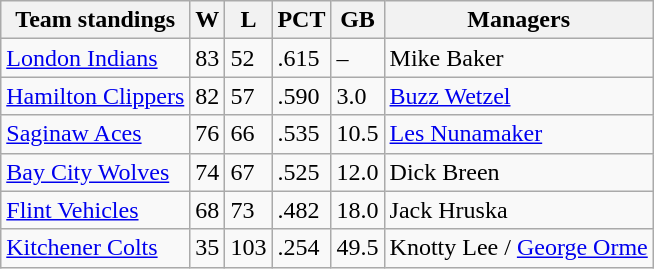<table class="wikitable">
<tr>
<th>Team standings</th>
<th>W</th>
<th>L</th>
<th>PCT</th>
<th>GB</th>
<th>Managers</th>
</tr>
<tr>
<td><a href='#'>London Indians</a></td>
<td>83</td>
<td>52</td>
<td>.615</td>
<td>–</td>
<td>Mike Baker</td>
</tr>
<tr>
<td><a href='#'>Hamilton Clippers</a></td>
<td>82</td>
<td>57</td>
<td>.590</td>
<td>3.0</td>
<td><a href='#'>Buzz Wetzel</a></td>
</tr>
<tr>
<td><a href='#'>Saginaw Aces</a></td>
<td>76</td>
<td>66</td>
<td>.535</td>
<td>10.5</td>
<td><a href='#'>Les Nunamaker</a></td>
</tr>
<tr>
<td><a href='#'>Bay City Wolves</a></td>
<td>74</td>
<td>67</td>
<td>.525</td>
<td>12.0</td>
<td>Dick Breen</td>
</tr>
<tr>
<td><a href='#'>Flint Vehicles</a></td>
<td>68</td>
<td>73</td>
<td>.482</td>
<td>18.0</td>
<td>Jack Hruska</td>
</tr>
<tr>
<td><a href='#'>Kitchener Colts</a></td>
<td>35</td>
<td>103</td>
<td>.254</td>
<td>49.5</td>
<td>Knotty Lee / <a href='#'>George Orme</a></td>
</tr>
</table>
